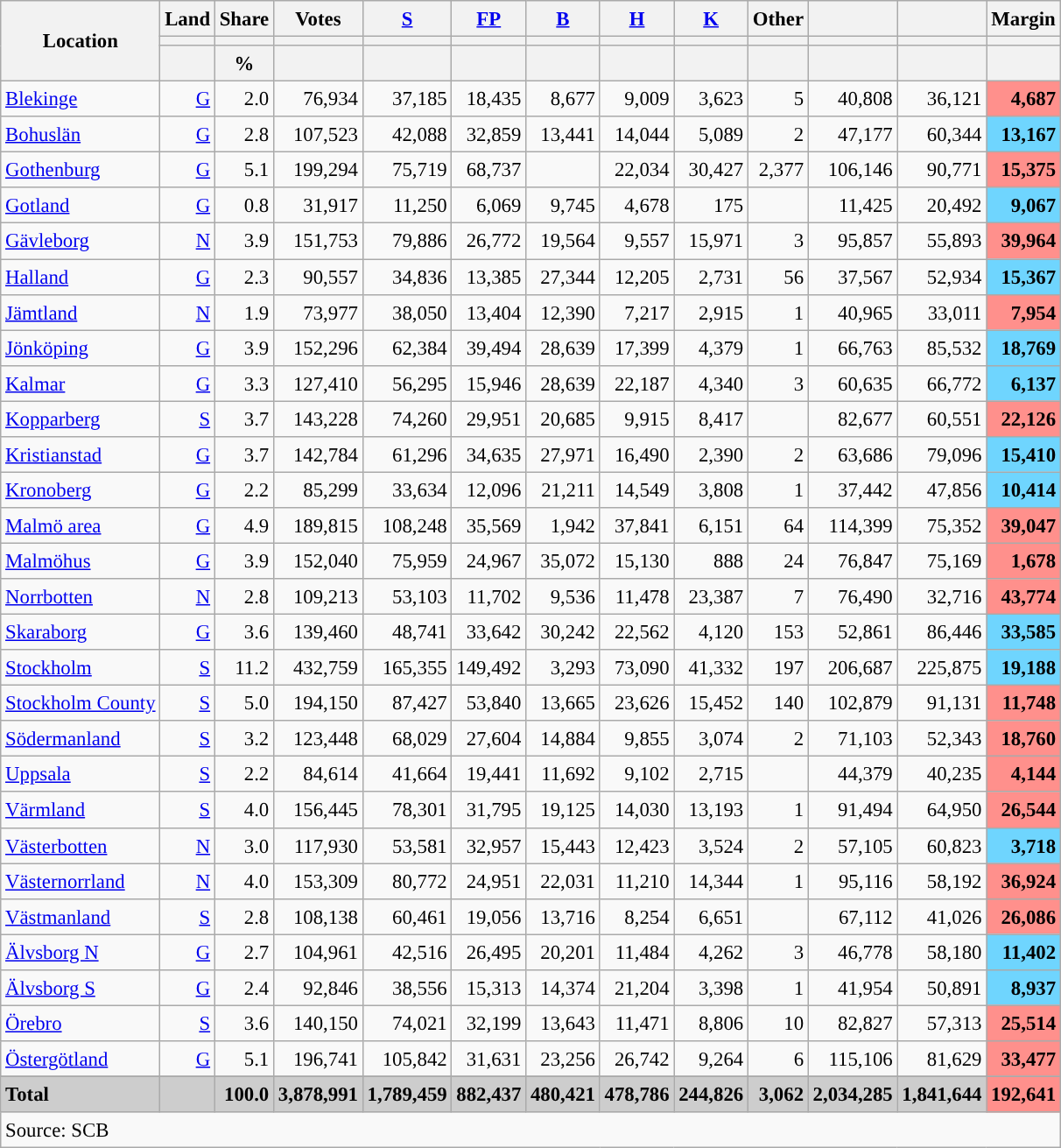<table class="wikitable sortable" style="text-align:right; font-size:95%; line-height:20px;">
<tr>
<th rowspan="3">Location</th>
<th>Land</th>
<th>Share</th>
<th>Votes</th>
<th width="30px" class="unsortable"><a href='#'>S</a></th>
<th width="30px" class="unsortable"><a href='#'>FP</a></th>
<th width="30px" class="unsortable"><a href='#'>B</a></th>
<th width="30px" class="unsortable"><a href='#'>H</a></th>
<th width="30px" class="unsortable"><a href='#'>K</a></th>
<th width="30px" class="unsortable">Other</th>
<th></th>
<th></th>
<th>Margin</th>
</tr>
<tr>
<th></th>
<th></th>
<th></th>
<th style="background:"></th>
<th style="background:"></th>
<th style="background:"></th>
<th style="background:"></th>
<th style="background:"></th>
<th style="background:"></th>
<th style="background:"></th>
<th style="background:"></th>
<th></th>
</tr>
<tr>
<th></th>
<th data-sort-type="number">%</th>
<th></th>
<th data-sort-type="number"></th>
<th data-sort-type="number"></th>
<th data-sort-type="number"></th>
<th data-sort-type="number"></th>
<th data-sort-type="number"></th>
<th data-sort-type="number"></th>
<th data-sort-type="number"></th>
<th data-sort-type="number"></th>
<th></th>
</tr>
<tr>
<td align=left><a href='#'>Blekinge</a></td>
<td><a href='#'>G</a></td>
<td>2.0</td>
<td>76,934</td>
<td>37,185</td>
<td>18,435</td>
<td>8,677</td>
<td>9,009</td>
<td>3,623</td>
<td>5</td>
<td>40,808</td>
<td>36,121</td>
<td bgcolor=#ff908c><strong>4,687</strong></td>
</tr>
<tr>
<td align=left><a href='#'>Bohuslän</a></td>
<td><a href='#'>G</a></td>
<td>2.8</td>
<td>107,523</td>
<td>42,088</td>
<td>32,859</td>
<td>13,441</td>
<td>14,044</td>
<td>5,089</td>
<td>2</td>
<td>47,177</td>
<td>60,344</td>
<td bgcolor=#6fd5fe><strong>13,167</strong></td>
</tr>
<tr>
<td align=left><a href='#'>Gothenburg</a></td>
<td><a href='#'>G</a></td>
<td>5.1</td>
<td>199,294</td>
<td>75,719</td>
<td>68,737</td>
<td></td>
<td>22,034</td>
<td>30,427</td>
<td>2,377</td>
<td>106,146</td>
<td>90,771</td>
<td bgcolor=#ff908c><strong>15,375</strong></td>
</tr>
<tr>
<td align=left><a href='#'>Gotland</a></td>
<td><a href='#'>G</a></td>
<td>0.8</td>
<td>31,917</td>
<td>11,250</td>
<td>6,069</td>
<td>9,745</td>
<td>4,678</td>
<td>175</td>
<td></td>
<td>11,425</td>
<td>20,492</td>
<td bgcolor=#6fd5fe><strong>9,067</strong></td>
</tr>
<tr>
<td align=left><a href='#'>Gävleborg</a></td>
<td><a href='#'>N</a></td>
<td>3.9</td>
<td>151,753</td>
<td>79,886</td>
<td>26,772</td>
<td>19,564</td>
<td>9,557</td>
<td>15,971</td>
<td>3</td>
<td>95,857</td>
<td>55,893</td>
<td bgcolor=#ff908c><strong>39,964</strong></td>
</tr>
<tr>
<td align=left><a href='#'>Halland</a></td>
<td><a href='#'>G</a></td>
<td>2.3</td>
<td>90,557</td>
<td>34,836</td>
<td>13,385</td>
<td>27,344</td>
<td>12,205</td>
<td>2,731</td>
<td>56</td>
<td>37,567</td>
<td>52,934</td>
<td bgcolor=#6fd5fe><strong>15,367</strong></td>
</tr>
<tr>
<td align=left><a href='#'>Jämtland</a></td>
<td><a href='#'>N</a></td>
<td>1.9</td>
<td>73,977</td>
<td>38,050</td>
<td>13,404</td>
<td>12,390</td>
<td>7,217</td>
<td>2,915</td>
<td>1</td>
<td>40,965</td>
<td>33,011</td>
<td bgcolor=#ff908c><strong>7,954</strong></td>
</tr>
<tr>
<td align=left><a href='#'>Jönköping</a></td>
<td><a href='#'>G</a></td>
<td>3.9</td>
<td>152,296</td>
<td>62,384</td>
<td>39,494</td>
<td>28,639</td>
<td>17,399</td>
<td>4,379</td>
<td>1</td>
<td>66,763</td>
<td>85,532</td>
<td bgcolor=#6fd5fe><strong>18,769</strong></td>
</tr>
<tr>
<td align=left><a href='#'>Kalmar</a></td>
<td><a href='#'>G</a></td>
<td>3.3</td>
<td>127,410</td>
<td>56,295</td>
<td>15,946</td>
<td>28,639</td>
<td>22,187</td>
<td>4,340</td>
<td>3</td>
<td>60,635</td>
<td>66,772</td>
<td bgcolor=#6fd5fe><strong>6,137</strong></td>
</tr>
<tr>
<td align=left><a href='#'>Kopparberg</a></td>
<td><a href='#'>S</a></td>
<td>3.7</td>
<td>143,228</td>
<td>74,260</td>
<td>29,951</td>
<td>20,685</td>
<td>9,915</td>
<td>8,417</td>
<td></td>
<td>82,677</td>
<td>60,551</td>
<td bgcolor=#ff908c><strong>22,126</strong></td>
</tr>
<tr>
<td align=left><a href='#'>Kristianstad</a></td>
<td><a href='#'>G</a></td>
<td>3.7</td>
<td>142,784</td>
<td>61,296</td>
<td>34,635</td>
<td>27,971</td>
<td>16,490</td>
<td>2,390</td>
<td>2</td>
<td>63,686</td>
<td>79,096</td>
<td bgcolor=#6fd5fe><strong>15,410</strong></td>
</tr>
<tr>
<td align=left><a href='#'>Kronoberg</a></td>
<td><a href='#'>G</a></td>
<td>2.2</td>
<td>85,299</td>
<td>33,634</td>
<td>12,096</td>
<td>21,211</td>
<td>14,549</td>
<td>3,808</td>
<td>1</td>
<td>37,442</td>
<td>47,856</td>
<td bgcolor=#6fd5fe><strong>10,414</strong></td>
</tr>
<tr>
<td align=left><a href='#'>Malmö area</a></td>
<td><a href='#'>G</a></td>
<td>4.9</td>
<td>189,815</td>
<td>108,248</td>
<td>35,569</td>
<td>1,942</td>
<td>37,841</td>
<td>6,151</td>
<td>64</td>
<td>114,399</td>
<td>75,352</td>
<td bgcolor=#ff908c><strong>39,047</strong></td>
</tr>
<tr>
<td align=left><a href='#'>Malmöhus</a></td>
<td><a href='#'>G</a></td>
<td>3.9</td>
<td>152,040</td>
<td>75,959</td>
<td>24,967</td>
<td>35,072</td>
<td>15,130</td>
<td>888</td>
<td>24</td>
<td>76,847</td>
<td>75,169</td>
<td bgcolor=#ff908c><strong>1,678</strong></td>
</tr>
<tr>
<td align=left><a href='#'>Norrbotten</a></td>
<td><a href='#'>N</a></td>
<td>2.8</td>
<td>109,213</td>
<td>53,103</td>
<td>11,702</td>
<td>9,536</td>
<td>11,478</td>
<td>23,387</td>
<td>7</td>
<td>76,490</td>
<td>32,716</td>
<td bgcolor=#ff908c><strong>43,774</strong></td>
</tr>
<tr>
<td align=left><a href='#'>Skaraborg</a></td>
<td><a href='#'>G</a></td>
<td>3.6</td>
<td>139,460</td>
<td>48,741</td>
<td>33,642</td>
<td>30,242</td>
<td>22,562</td>
<td>4,120</td>
<td>153</td>
<td>52,861</td>
<td>86,446</td>
<td bgcolor=#6fd5fe><strong>33,585</strong></td>
</tr>
<tr>
<td align=left><a href='#'>Stockholm</a></td>
<td><a href='#'>S</a></td>
<td>11.2</td>
<td>432,759</td>
<td>165,355</td>
<td>149,492</td>
<td>3,293</td>
<td>73,090</td>
<td>41,332</td>
<td>197</td>
<td>206,687</td>
<td>225,875</td>
<td bgcolor=#6fd5fe><strong>19,188</strong></td>
</tr>
<tr>
<td align=left><a href='#'>Stockholm County</a></td>
<td><a href='#'>S</a></td>
<td>5.0</td>
<td>194,150</td>
<td>87,427</td>
<td>53,840</td>
<td>13,665</td>
<td>23,626</td>
<td>15,452</td>
<td>140</td>
<td>102,879</td>
<td>91,131</td>
<td bgcolor=#ff908c><strong>11,748</strong></td>
</tr>
<tr>
<td align=left><a href='#'>Södermanland</a></td>
<td><a href='#'>S</a></td>
<td>3.2</td>
<td>123,448</td>
<td>68,029</td>
<td>27,604</td>
<td>14,884</td>
<td>9,855</td>
<td>3,074</td>
<td>2</td>
<td>71,103</td>
<td>52,343</td>
<td bgcolor=#ff908c><strong>18,760</strong></td>
</tr>
<tr>
<td align=left><a href='#'>Uppsala</a></td>
<td><a href='#'>S</a></td>
<td>2.2</td>
<td>84,614</td>
<td>41,664</td>
<td>19,441</td>
<td>11,692</td>
<td>9,102</td>
<td>2,715</td>
<td></td>
<td>44,379</td>
<td>40,235</td>
<td bgcolor=#ff908c><strong>4,144</strong></td>
</tr>
<tr>
<td align=left><a href='#'>Värmland</a></td>
<td><a href='#'>S</a></td>
<td>4.0</td>
<td>156,445</td>
<td>78,301</td>
<td>31,795</td>
<td>19,125</td>
<td>14,030</td>
<td>13,193</td>
<td>1</td>
<td>91,494</td>
<td>64,950</td>
<td bgcolor=#ff908c><strong>26,544</strong></td>
</tr>
<tr>
<td align=left><a href='#'>Västerbotten</a></td>
<td><a href='#'>N</a></td>
<td>3.0</td>
<td>117,930</td>
<td>53,581</td>
<td>32,957</td>
<td>15,443</td>
<td>12,423</td>
<td>3,524</td>
<td>2</td>
<td>57,105</td>
<td>60,823</td>
<td bgcolor=#6fd5fe><strong>3,718</strong></td>
</tr>
<tr>
<td align=left><a href='#'>Västernorrland</a></td>
<td><a href='#'>N</a></td>
<td>4.0</td>
<td>153,309</td>
<td>80,772</td>
<td>24,951</td>
<td>22,031</td>
<td>11,210</td>
<td>14,344</td>
<td>1</td>
<td>95,116</td>
<td>58,192</td>
<td bgcolor=#ff908c><strong>36,924</strong></td>
</tr>
<tr>
<td align=left><a href='#'>Västmanland</a></td>
<td><a href='#'>S</a></td>
<td>2.8</td>
<td>108,138</td>
<td>60,461</td>
<td>19,056</td>
<td>13,716</td>
<td>8,254</td>
<td>6,651</td>
<td></td>
<td>67,112</td>
<td>41,026</td>
<td bgcolor=#ff908c><strong>26,086</strong></td>
</tr>
<tr>
<td align=left><a href='#'>Älvsborg N</a></td>
<td><a href='#'>G</a></td>
<td>2.7</td>
<td>104,961</td>
<td>42,516</td>
<td>26,495</td>
<td>20,201</td>
<td>11,484</td>
<td>4,262</td>
<td>3</td>
<td>46,778</td>
<td>58,180</td>
<td bgcolor=#6fd5fe><strong>11,402</strong></td>
</tr>
<tr>
<td align=left><a href='#'>Älvsborg S</a></td>
<td><a href='#'>G</a></td>
<td>2.4</td>
<td>92,846</td>
<td>38,556</td>
<td>15,313</td>
<td>14,374</td>
<td>21,204</td>
<td>3,398</td>
<td>1</td>
<td>41,954</td>
<td>50,891</td>
<td bgcolor=#6fd5fe><strong>8,937</strong></td>
</tr>
<tr>
<td align=left><a href='#'>Örebro</a></td>
<td><a href='#'>S</a></td>
<td>3.6</td>
<td>140,150</td>
<td>74,021</td>
<td>32,199</td>
<td>13,643</td>
<td>11,471</td>
<td>8,806</td>
<td>10</td>
<td>82,827</td>
<td>57,313</td>
<td bgcolor=#ff908c><strong>25,514</strong></td>
</tr>
<tr>
<td align=left><a href='#'>Östergötland</a></td>
<td><a href='#'>G</a></td>
<td>5.1</td>
<td>196,741</td>
<td>105,842</td>
<td>31,631</td>
<td>23,256</td>
<td>26,742</td>
<td>9,264</td>
<td>6</td>
<td>115,106</td>
<td>81,629</td>
<td bgcolor=#ff908c><strong>33,477</strong></td>
</tr>
<tr>
</tr>
<tr style="background:#CDCDCD;">
<td align=left><strong>Total</strong></td>
<td></td>
<td><strong>100.0</strong></td>
<td><strong>3,878,991</strong></td>
<td><strong>1,789,459</strong></td>
<td><strong>882,437</strong></td>
<td><strong>480,421</strong></td>
<td><strong>478,786</strong></td>
<td><strong>244,826</strong></td>
<td><strong>3,062</strong></td>
<td><strong>2,034,285</strong></td>
<td><strong>1,841,644</strong></td>
<td bgcolor=#ff908c><strong>192,641</strong></td>
</tr>
<tr>
<td align=left colspan=14>Source: SCB </td>
</tr>
</table>
